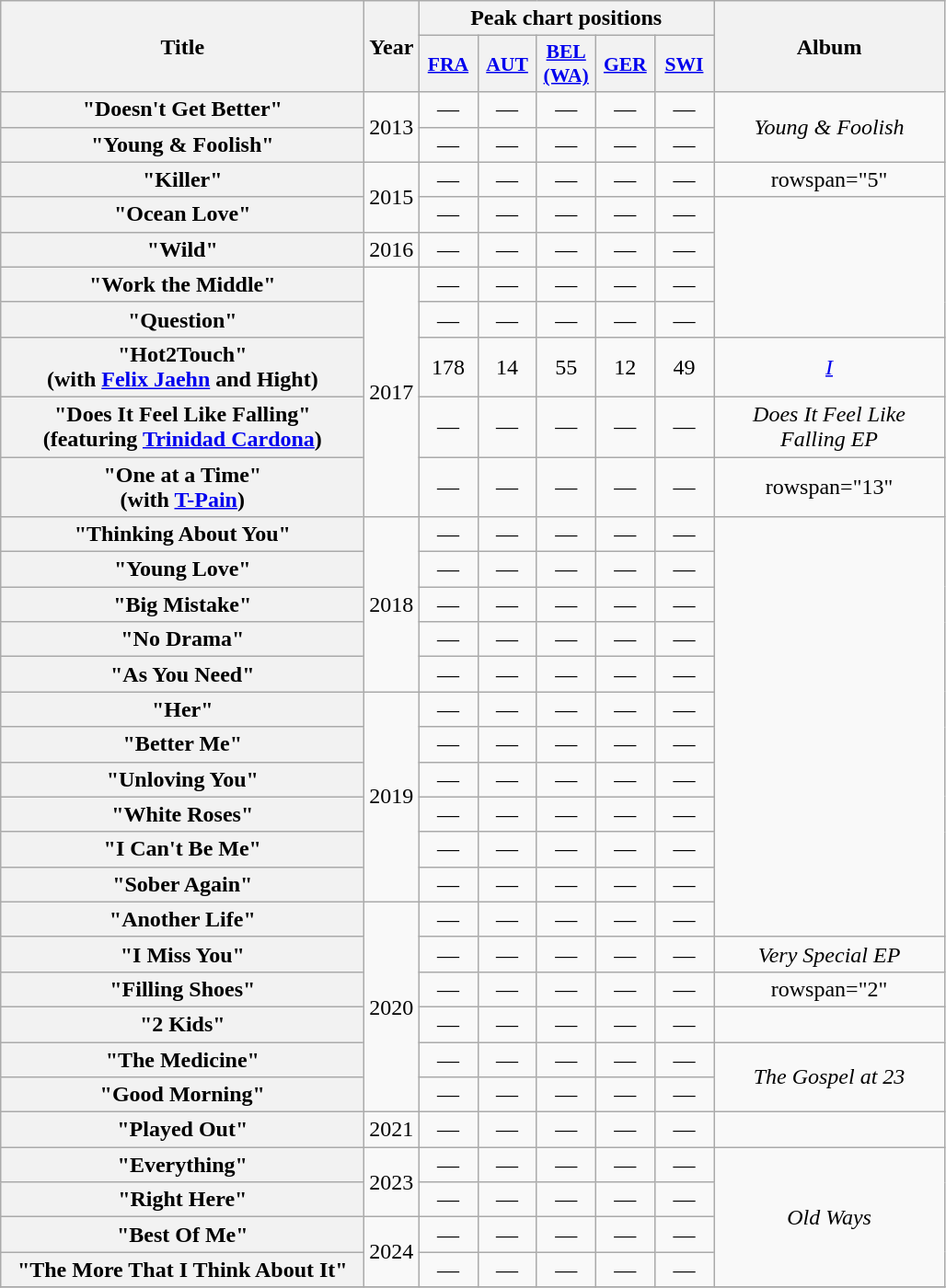<table class="wikitable plainrowheaders" style="text-align:center;" border="1">
<tr>
<th scope="col" rowspan="2" style="width:16em;">Title</th>
<th scope="col" rowspan="2" style="width:1em;">Year</th>
<th scope="col" colspan="5">Peak chart positions</th>
<th scope="col" rowspan="2" style="width:10em;">Album</th>
</tr>
<tr>
<th scope="col" style="width:2.5em;font-size:90%;"><a href='#'>FRA</a></th>
<th scope="col" style="width:2.5em;font-size:90%;"><a href='#'>AUT</a></th>
<th scope="col" style="width:2.5em;font-size:90%;"><a href='#'>BEL <br>(WA)</a></th>
<th scope="col" style="width:2.5em;font-size:90%;"><a href='#'>GER</a></th>
<th scope="col" style="width:2.5em;font-size:90%;"><a href='#'>SWI</a></th>
</tr>
<tr>
<th scope="row">"Doesn't Get Better"</th>
<td rowspan="2">2013</td>
<td>—</td>
<td>—</td>
<td>—</td>
<td>—</td>
<td>—</td>
<td rowspan="2"><em>Young & Foolish</em></td>
</tr>
<tr>
<th scope="row">"Young & Foolish"</th>
<td>—</td>
<td>—</td>
<td>—</td>
<td>—</td>
<td>—</td>
</tr>
<tr>
<th scope="row">"Killer"</th>
<td rowspan="2">2015</td>
<td>—</td>
<td>—</td>
<td>—</td>
<td>—</td>
<td>—</td>
<td>rowspan="5" </td>
</tr>
<tr>
<th scope="row">"Ocean Love"</th>
<td>—</td>
<td>—</td>
<td>—</td>
<td>—</td>
<td>—</td>
</tr>
<tr>
<th scope="row">"Wild"</th>
<td>2016</td>
<td>—</td>
<td>—</td>
<td>—</td>
<td>—</td>
<td>—</td>
</tr>
<tr>
<th scope="row">"Work the Middle"</th>
<td rowspan="5">2017</td>
<td>—</td>
<td>—</td>
<td>—</td>
<td>—</td>
<td>—</td>
</tr>
<tr>
<th scope="row">"Question"</th>
<td>—</td>
<td>—</td>
<td>—</td>
<td>—</td>
<td>—</td>
</tr>
<tr>
<th scope="row">"Hot2Touch"<br><span>(with <a href='#'>Felix Jaehn</a> and Hight)</span></th>
<td>178</td>
<td>14</td>
<td>55</td>
<td>12</td>
<td>49</td>
<td><em><a href='#'>I</a></em></td>
</tr>
<tr>
<th scope="row">"Does It Feel Like Falling"<br><span>(featuring <a href='#'>Trinidad Cardona</a>)</span></th>
<td>—</td>
<td>—</td>
<td>—</td>
<td>—</td>
<td>—</td>
<td><em>Does It Feel Like Falling EP</em></td>
</tr>
<tr>
<th scope="row">"One at a Time"<br><span>(with <a href='#'>T-Pain</a>)</span></th>
<td>—</td>
<td>—</td>
<td>—</td>
<td>—</td>
<td>—</td>
<td>rowspan="13" </td>
</tr>
<tr>
<th scope="row">"Thinking About You"</th>
<td rowspan="5">2018</td>
<td>—</td>
<td>—</td>
<td>—</td>
<td>—</td>
<td>—</td>
</tr>
<tr>
<th scope="row">"Young Love"</th>
<td>—</td>
<td>—</td>
<td>—</td>
<td>—</td>
<td>—</td>
</tr>
<tr>
<th scope="row">"Big Mistake"</th>
<td>—</td>
<td>—</td>
<td>—</td>
<td>—</td>
<td>—</td>
</tr>
<tr>
<th scope="row">"No Drama"</th>
<td>—</td>
<td>—</td>
<td>—</td>
<td>—</td>
<td>—</td>
</tr>
<tr>
<th scope="row">"As You Need"</th>
<td>—</td>
<td>—</td>
<td>—</td>
<td>—</td>
<td>—</td>
</tr>
<tr>
<th scope="row">"Her"</th>
<td rowspan="6">2019</td>
<td>—</td>
<td>—</td>
<td>—</td>
<td>—</td>
<td>—</td>
</tr>
<tr>
<th scope="row">"Better Me"<br></th>
<td>—</td>
<td>—</td>
<td>—</td>
<td>—</td>
<td>—</td>
</tr>
<tr>
<th scope="row">"Unloving You"</th>
<td>—</td>
<td>—</td>
<td>—</td>
<td>—</td>
<td>—</td>
</tr>
<tr>
<th scope="row">"White Roses"</th>
<td>—</td>
<td>—</td>
<td>—</td>
<td>—</td>
<td>—</td>
</tr>
<tr>
<th scope="row">"I Can't Be Me"</th>
<td>—</td>
<td>—</td>
<td>—</td>
<td>—</td>
<td>—</td>
</tr>
<tr>
<th scope="row">"Sober Again"</th>
<td>—</td>
<td>—</td>
<td>—</td>
<td>—</td>
<td>—</td>
</tr>
<tr>
<th scope="row">"Another Life"<br></th>
<td rowspan="6">2020</td>
<td>—</td>
<td>—</td>
<td>—</td>
<td>—</td>
<td>—</td>
</tr>
<tr>
<th scope="row">"I Miss You"<br></th>
<td>—</td>
<td>—</td>
<td>—</td>
<td>—</td>
<td>—</td>
<td><em>Very Special EP</em></td>
</tr>
<tr>
<th scope="row">"Filling Shoes"</th>
<td>—</td>
<td>—</td>
<td>—</td>
<td>—</td>
<td>—</td>
<td>rowspan="2" </td>
</tr>
<tr>
<th scope="row">"2 Kids"</th>
<td>—</td>
<td>—</td>
<td>—</td>
<td>—</td>
<td>—</td>
</tr>
<tr>
<th scope="row">"The Medicine"<br></th>
<td>—</td>
<td>—</td>
<td>—</td>
<td>—</td>
<td>—</td>
<td rowspan="2"><em>The Gospel at 23</em></td>
</tr>
<tr>
<th scope="row">"Good Morning"</th>
<td>—</td>
<td>—</td>
<td>—</td>
<td>—</td>
<td>—</td>
</tr>
<tr>
<th scope="row">"Played Out"<br></th>
<td>2021</td>
<td>—</td>
<td>—</td>
<td>—</td>
<td>—</td>
<td>—</td>
<td></td>
</tr>
<tr>
<th scope="row">"Everything"</th>
<td rowspan="2">2023</td>
<td>—</td>
<td>—</td>
<td>—</td>
<td>—</td>
<td>—</td>
<td rowspan="4"><em>Old Ways</em></td>
</tr>
<tr>
<th scope="row">"Right Here"</th>
<td>—</td>
<td>—</td>
<td>—</td>
<td>—</td>
<td>—</td>
</tr>
<tr>
<th scope="row">"Best Of Me"</th>
<td rowspan="2">2024</td>
<td>—</td>
<td>—</td>
<td>—</td>
<td>—</td>
<td>—</td>
</tr>
<tr>
<th scope="row">"The More That I Think About It"<br></th>
<td>—</td>
<td>—</td>
<td>—</td>
<td>—</td>
<td>—</td>
</tr>
<tr>
</tr>
</table>
